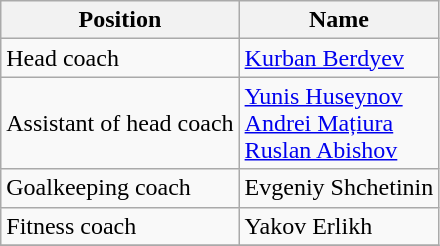<table class="wikitable">
<tr>
<th>Position</th>
<th>Name</th>
</tr>
<tr>
<td>Head coach</td>
<td> <a href='#'>Kurban Berdyev</a></td>
</tr>
<tr>
<td>Assistant of head coach</td>
<td> <a href='#'>Yunis Huseynov</a><br> <a href='#'>Andrei Mațiura</a><br> <a href='#'>Ruslan Abishov</a></td>
</tr>
<tr>
<td>Goalkeeping coach</td>
<td> Evgeniy Shchetinin</td>
</tr>
<tr>
<td>Fitness coach</td>
<td> Yakov Erlikh</td>
</tr>
<tr>
</tr>
</table>
